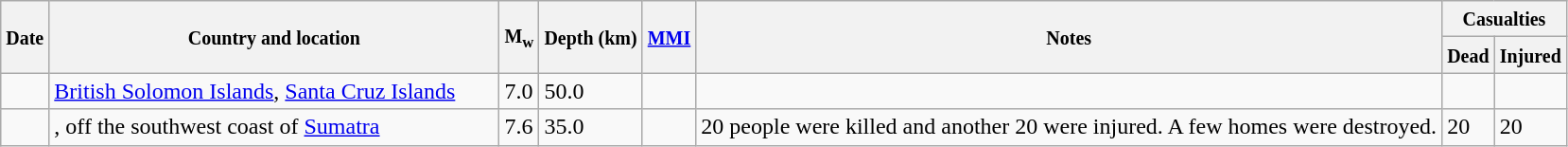<table class="wikitable sortable sort-under" style="border:1px black; margin-left:1em;">
<tr>
<th rowspan="2"><small>Date</small></th>
<th rowspan="2" style="width: 310px"><small>Country and location</small></th>
<th rowspan="2"><small>M<sub>w</sub></small></th>
<th rowspan="2"><small>Depth (km)</small></th>
<th rowspan="2"><small><a href='#'>MMI</a></small></th>
<th rowspan="2" class="unsortable"><small>Notes</small></th>
<th colspan="2"><small>Casualties</small></th>
</tr>
<tr>
<th><small>Dead</small></th>
<th><small>Injured</small></th>
</tr>
<tr>
<td></td>
<td> <a href='#'>British Solomon Islands</a>, <a href='#'>Santa Cruz Islands</a></td>
<td>7.0</td>
<td>50.0</td>
<td></td>
<td></td>
<td></td>
<td></td>
</tr>
<tr>
<td></td>
<td>, off the southwest coast of <a href='#'>Sumatra</a></td>
<td>7.6</td>
<td>35.0</td>
<td></td>
<td>20 people were killed and another 20 were injured. A few homes were destroyed.</td>
<td>20</td>
<td>20</td>
</tr>
</table>
